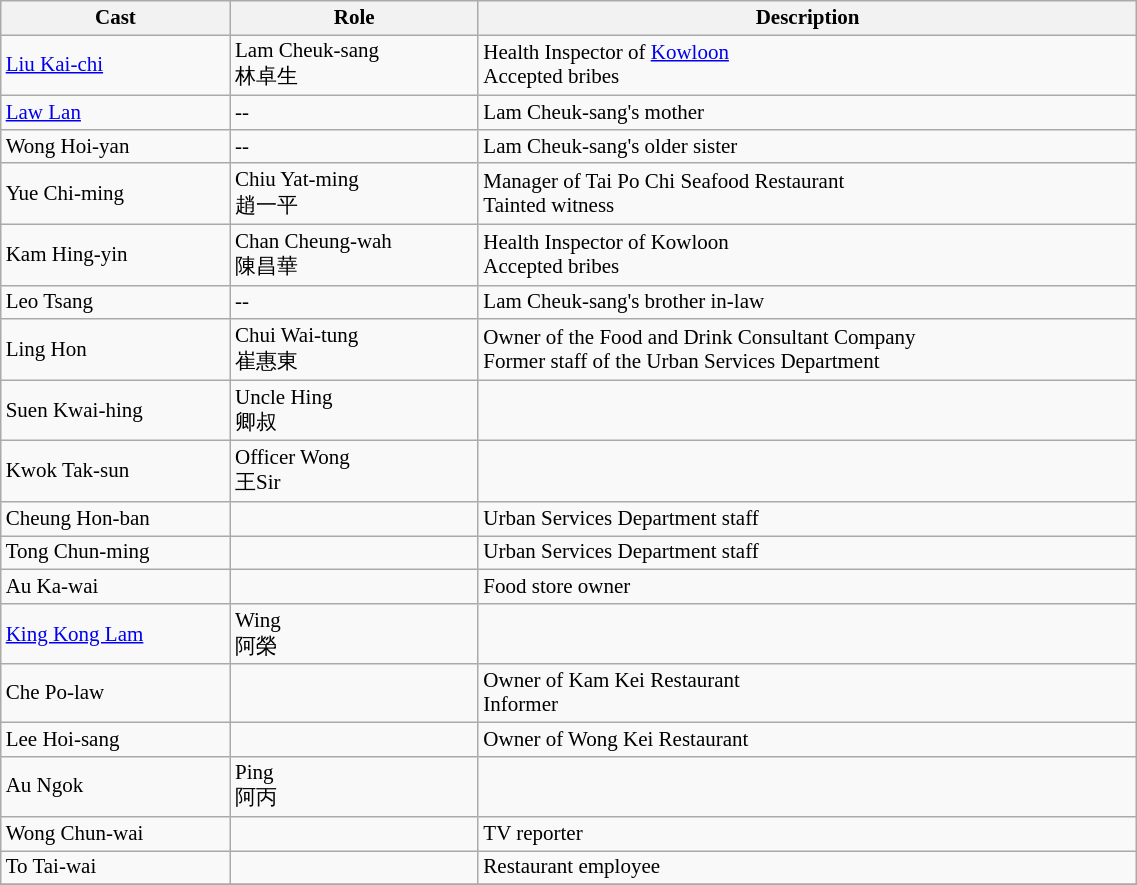<table class="wikitable" style="width:60%; font-size: 14px;">
<tr>
<th>Cast</th>
<th>Role</th>
<th>Description</th>
</tr>
<tr>
<td><a href='#'>Liu Kai-chi</a></td>
<td>Lam Cheuk-sang<br>林卓生</td>
<td>Health Inspector of <a href='#'>Kowloon</a><br>Accepted bribes</td>
</tr>
<tr>
<td><a href='#'>Law Lan</a></td>
<td>--</td>
<td>Lam Cheuk-sang's mother</td>
</tr>
<tr>
<td>Wong Hoi-yan</td>
<td>--</td>
<td>Lam Cheuk-sang's older sister</td>
</tr>
<tr>
<td>Yue Chi-ming</td>
<td>Chiu Yat-ming<br>趙一平</td>
<td>Manager of Tai Po Chi Seafood Restaurant<br>Tainted witness</td>
</tr>
<tr>
<td>Kam Hing-yin</td>
<td>Chan Cheung-wah<br>陳昌華</td>
<td>Health Inspector of Kowloon<br>Accepted bribes</td>
</tr>
<tr>
<td>Leo Tsang</td>
<td>--</td>
<td>Lam Cheuk-sang's brother in-law</td>
</tr>
<tr>
<td>Ling Hon</td>
<td>Chui Wai-tung<br>崔惠東</td>
<td>Owner of the Food and Drink Consultant Company<br>Former staff of the Urban Services Department</td>
</tr>
<tr>
<td>Suen Kwai-hing</td>
<td>Uncle Hing<br>卿叔</td>
<td></td>
</tr>
<tr>
<td>Kwok Tak-sun</td>
<td>Officer Wong<br>王Sir</td>
<td></td>
</tr>
<tr>
<td>Cheung Hon-ban</td>
<td></td>
<td>Urban Services Department staff</td>
</tr>
<tr>
<td>Tong Chun-ming</td>
<td></td>
<td>Urban Services Department staff</td>
</tr>
<tr>
<td>Au Ka-wai</td>
<td></td>
<td>Food store owner</td>
</tr>
<tr>
<td><a href='#'>King Kong Lam</a></td>
<td>Wing<br>阿榮</td>
<td></td>
</tr>
<tr>
<td>Che Po-law</td>
<td></td>
<td>Owner of Kam Kei Restaurant<br>Informer</td>
</tr>
<tr>
<td>Lee Hoi-sang</td>
<td></td>
<td>Owner of Wong Kei Restaurant</td>
</tr>
<tr>
<td>Au Ngok</td>
<td>Ping<br>阿丙</td>
<td></td>
</tr>
<tr>
<td>Wong Chun-wai</td>
<td></td>
<td>TV reporter</td>
</tr>
<tr>
<td>To Tai-wai</td>
<td></td>
<td>Restaurant employee</td>
</tr>
<tr>
</tr>
</table>
